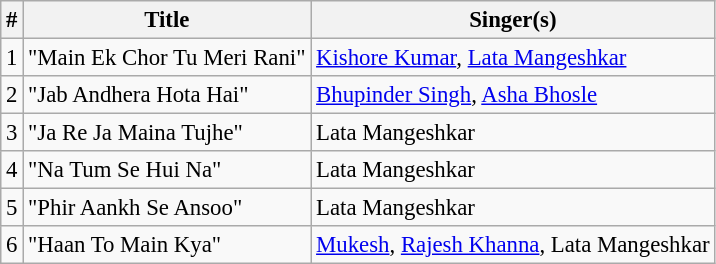<table class="wikitable" style="font-size:95%;">
<tr>
<th>#</th>
<th>Title</th>
<th>Singer(s)</th>
</tr>
<tr>
<td>1</td>
<td>"Main Ek Chor Tu Meri Rani"</td>
<td><a href='#'>Kishore Kumar</a>, <a href='#'>Lata Mangeshkar</a></td>
</tr>
<tr>
<td>2</td>
<td>"Jab Andhera Hota Hai"</td>
<td><a href='#'>Bhupinder Singh</a>, <a href='#'>Asha Bhosle</a></td>
</tr>
<tr>
<td>3</td>
<td>"Ja Re Ja Maina Tujhe"</td>
<td>Lata Mangeshkar</td>
</tr>
<tr>
<td>4</td>
<td>"Na Tum Se Hui Na"</td>
<td>Lata Mangeshkar</td>
</tr>
<tr>
<td>5</td>
<td>"Phir Aankh Se Ansoo"</td>
<td>Lata Mangeshkar</td>
</tr>
<tr>
<td>6</td>
<td>"Haan To Main Kya"</td>
<td><a href='#'>Mukesh</a>, <a href='#'>Rajesh Khanna</a>, Lata Mangeshkar</td>
</tr>
</table>
